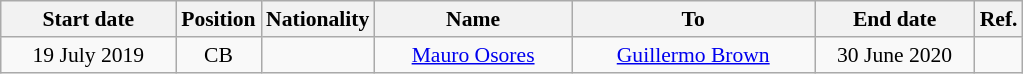<table class="wikitable" style="text-align:center; font-size:90%; ">
<tr>
<th style="background:#; color:#; width:110px;">Start date</th>
<th style="background:#; color:#; width:50px;">Position</th>
<th style="background:#; color:#; width:50px;">Nationality</th>
<th style="background:#; color:#; width:125px;">Name</th>
<th style="background:#; color:#; width:155px;">To</th>
<th style="background:#; color:#; width:100px;">End date</th>
<th style="background:#; color:#; width:25px;">Ref.</th>
</tr>
<tr>
<td>19 July 2019</td>
<td>CB</td>
<td></td>
<td><a href='#'>Mauro Osores</a></td>
<td> <a href='#'>Guillermo Brown</a></td>
<td>30 June 2020</td>
<td></td>
</tr>
</table>
